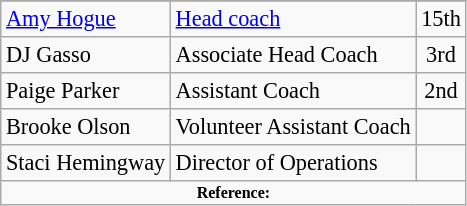<table class="wikitable" style="font-size:93%;">
<tr>
</tr>
<tr>
<td><a href='#'>Amy Hogue</a></td>
<td><a href='#'>Head coach</a></td>
<td align=center>15th</td>
</tr>
<tr>
<td>DJ Gasso</td>
<td>Associate Head Coach</td>
<td align=center>3rd</td>
</tr>
<tr>
<td>Paige Parker</td>
<td>Assistant Coach</td>
<td align=center>2nd</td>
</tr>
<tr>
<td>Brooke Olson</td>
<td>Volunteer Assistant Coach</td>
<td align=center></td>
</tr>
<tr>
<td>Staci Hemingway</td>
<td>Director of Operations</td>
<td align=center></td>
</tr>
<tr>
<td colspan="4"  style="font-size:8pt; text-align:center;"><strong>Reference:</strong></td>
</tr>
</table>
